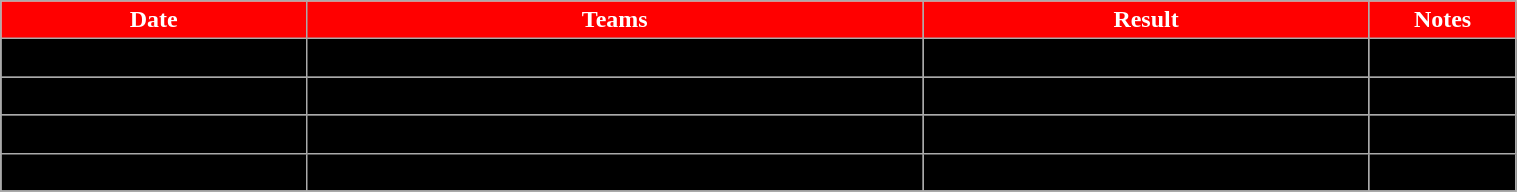<table class="wikitable" width="80%">
<tr align="center">
<th style="background:red;color:#FFFFFF;">Date</th>
<th style="background:red;color:#FFFFFF;">Teams</th>
<th style="background:red;color:#FFFFFF;">Result</th>
<th style="background:red;color:#FFFFFF;">Notes</th>
</tr>
<tr align="center" bgcolor=" ">
<td>November 12</td>
<td>Switzerland vs. Norway</td>
<td>Norway, 5-3</td>
<td></td>
</tr>
<tr align="center" bgcolor=" ">
<td>November 12</td>
<td>Slovakia vs. Czech Republic</td>
<td>Czech Republic, 4-2</td>
<td></td>
</tr>
<tr align="center" bgcolor=" ">
<td>November 12</td>
<td>Russia vs. Germany</td>
<td>Germany, 3-2 SO</td>
<td></td>
</tr>
<tr align="center" bgcolor=" ">
<td>November 12</td>
<td>Japan vs. France</td>
<td>Japan, 5-1</td>
<td></td>
</tr>
<tr align="center" bgcolor=" ">
</tr>
</table>
